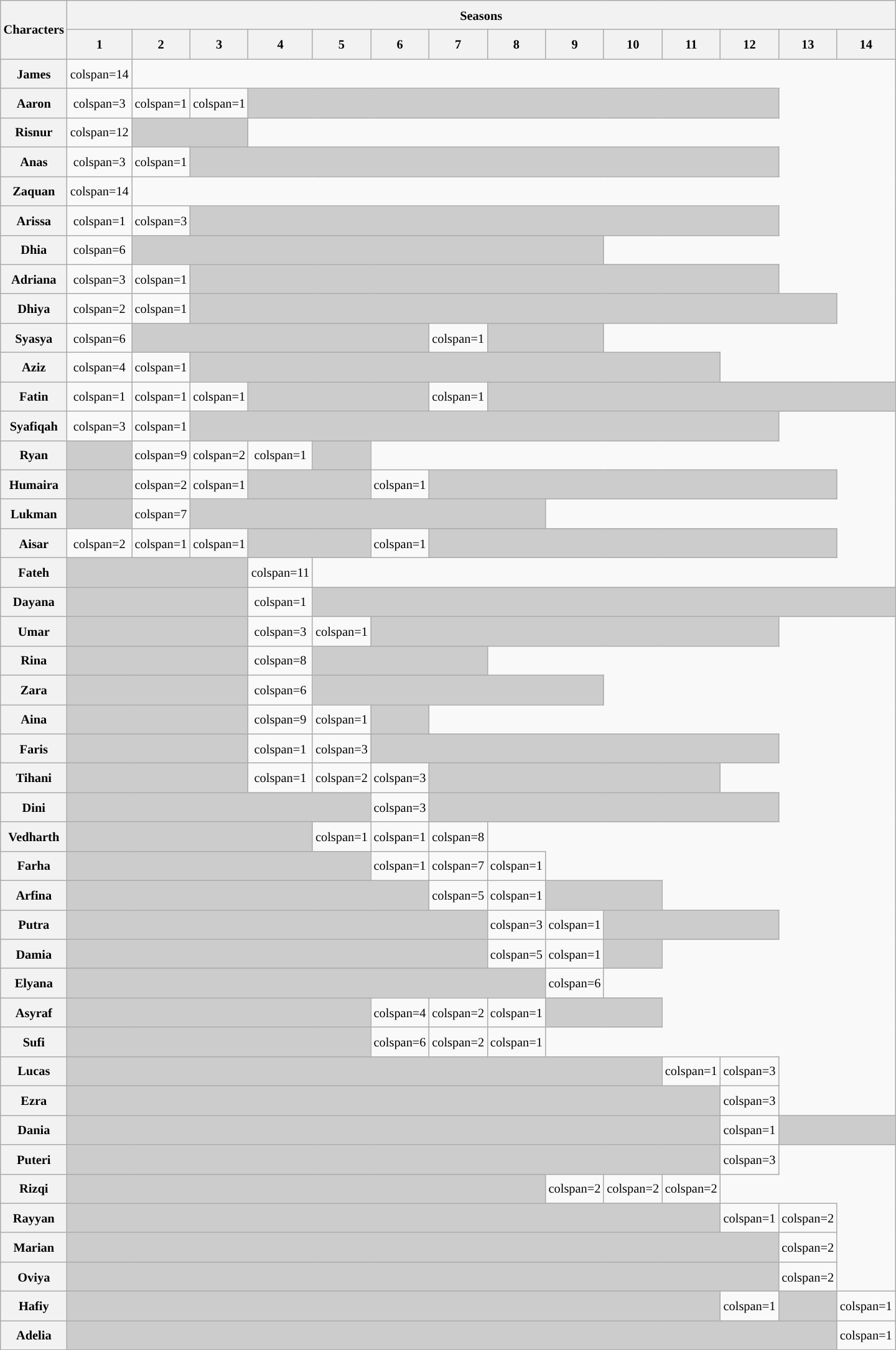<table class="wikitable sortable" style=" text-align:center; font-size:85%;  line-height:25px; width:auto;">
<tr>
<th rowspan=2 scope="col" style="background: #0000Z0;color: black">Characters</th>
<th colspan=14 scope="col" style="background:#0000Z0;color: black">Seasons</th>
</tr>
<tr>
<th>1</th>
<th>2</th>
<th>3</th>
<th>4</th>
<th>5</th>
<th>6</th>
<th>7</th>
<th>8</th>
<th>9</th>
<th>10</th>
<th>11</th>
<th>12</th>
<th>13</th>
<th>14</th>
</tr>
<tr>
<th>James</th>
<td>colspan=14 </td>
</tr>
<tr>
<th>Aaron</th>
<td>colspan=3 </td>
<td>colspan=1 </td>
<td>colspan=1 </td>
<td colspan=9 style="background:#ccc"></td>
</tr>
<tr>
<th>Risnur</th>
<td>colspan=12 </td>
<td colspan=2 style="background:#ccc"></td>
</tr>
<tr>
<th>Anas</th>
<td>colspan=3 </td>
<td>colspan=1 </td>
<td colspan=10 style="background:#ccc"></td>
</tr>
<tr>
<th>Zaquan</th>
<td>colspan=14 </td>
</tr>
<tr>
<th>Arissa</th>
<td>colspan=1 </td>
<td>colspan=3 </td>
<td colspan=10 style="background:#ccc"></td>
</tr>
<tr>
<th>Dhia</th>
<td>colspan=6 </td>
<td colspan=8 style="background:#ccc"></td>
</tr>
<tr>
<th>Adriana</th>
<td>colspan=3 </td>
<td>colspan=1 </td>
<td colspan=10 style="background:#ccc"></td>
</tr>
<tr>
<th>Dhiya</th>
<td>colspan=2 </td>
<td>colspan=1 </td>
<td colspan=11 style="background:#ccc"></td>
</tr>
<tr>
<th>Syasya</th>
<td>colspan=6 </td>
<td colspan=5 style="background:#ccc"></td>
<td>colspan=1 </td>
<td colspan=2 style="background:#ccc"></td>
</tr>
<tr>
<th>Aziz</th>
<td>colspan=4 </td>
<td>colspan=1 </td>
<td colspan=9 style="background:#ccc"></td>
</tr>
<tr>
<th>Fatin</th>
<td>colspan=1 </td>
<td>colspan=1 </td>
<td>colspan=1 </td>
<td colspan=3 style="background:#ccc"></td>
<td>colspan=1 </td>
<td colspan=7 style="background:#ccc"></td>
</tr>
<tr>
<th>Syafiqah</th>
<td>colspan=3 </td>
<td>colspan=1 </td>
<td colspan=10 style="background:#ccc"></td>
</tr>
<tr>
<th>Ryan</th>
<td colspan=1 style="background:#ccc"></td>
<td>colspan=9 </td>
<td>colspan=2 </td>
<td>colspan=1 </td>
<td colspan=1 style="background:#ccc"></td>
</tr>
<tr>
<th>Humaira</th>
<td colspan=1 style="background:#ccc"></td>
<td>colspan=2 </td>
<td>colspan=1 </td>
<td colspan=2 style="background:#ccc"></td>
<td>colspan=1 </td>
<td colspan=7 style="background:#ccc"></td>
</tr>
<tr>
<th>Lukman</th>
<td colspan=1 style="background:#ccc"></td>
<td>colspan=7 </td>
<td colspan=6 style="background:#ccc"></td>
</tr>
<tr>
<th>Aisar</th>
<td>colspan=2 </td>
<td>colspan=1 </td>
<td>colspan=1 </td>
<td colspan=2 style="background:#ccc"></td>
<td>colspan=1 </td>
<td colspan=7 style="background:#ccc"></td>
</tr>
<tr>
<th>Fateh</th>
<td colspan=3 style="background:#ccc"></td>
<td>colspan=11 </td>
</tr>
<tr>
<th>Dayana</th>
<td colspan=3 style="background:#ccc"></td>
<td>colspan=1 </td>
<td colspan=10 style="background:#ccc"></td>
</tr>
<tr>
<th>Umar</th>
<td colspan=3 style="background:#ccc"></td>
<td>colspan=3 </td>
<td>colspan=1 </td>
<td colspan=7 style="background:#ccc"></td>
</tr>
<tr>
<th>Rina</th>
<td colspan=3 style="background:#ccc"></td>
<td>colspan=8 </td>
<td colspan=3 style="background:#ccc"></td>
</tr>
<tr>
<th>Zara</th>
<td colspan=3 style="background:#ccc"></td>
<td>colspan=6 </td>
<td colspan=5 style="background:#ccc"></td>
</tr>
<tr>
<th>Aina</th>
<td colspan=3 style="background:#ccc"></td>
<td>colspan=9 </td>
<td>colspan=1 </td>
<td colspan=1 style="background:#ccc"></td>
</tr>
<tr>
<th>Faris</th>
<td colspan=3 style="background:#ccc"></td>
<td>colspan=1 </td>
<td>colspan=3 </td>
<td colspan=7 style="background:#ccc"></td>
</tr>
<tr>
<th>Tihani</th>
<td colspan=3 style="background:#ccc"></td>
<td>colspan=1 </td>
<td>colspan=2 </td>
<td>colspan=3 </td>
<td colspan=5 style="background:#ccc"></td>
</tr>
<tr>
<th>Dini</th>
<td colspan=5 style="background:#ccc"></td>
<td>colspan=3 </td>
<td colspan=6 style="background:#ccc"></td>
</tr>
<tr>
<th>Vedharth</th>
<td colspan=4 style="background:#ccc"></td>
<td>colspan=1 </td>
<td>colspan=1 </td>
<td>colspan=8 </td>
</tr>
<tr>
<th>Farha</th>
<td colspan=5 style="background:#ccc"></td>
<td>colspan=1 </td>
<td>colspan=7 </td>
<td>colspan=1 </td>
</tr>
<tr>
<th>Arfina</th>
<td colspan=6 style="background:#ccc"></td>
<td>colspan=5 </td>
<td>colspan=1 </td>
<td colspan=2 style="background:#ccc"></td>
</tr>
<tr>
<th>Putra</th>
<td colspan=7 style="background:#ccc"></td>
<td>colspan=3 </td>
<td>colspan=1 </td>
<td colspan=3 style="background:#ccc"></td>
</tr>
<tr>
<th>Damia</th>
<td colspan=7 style="background:#ccc"></td>
<td>colspan=5 </td>
<td>colspan=1 </td>
<td colspan=1 style="background:#ccc"></td>
</tr>
<tr>
<th>Elyana</th>
<td colspan=8 style="background:#ccc"></td>
<td>colspan=6 </td>
</tr>
<tr>
<th>Asyraf</th>
<td colspan=5 style="background:#ccc"></td>
<td>colspan=4 </td>
<td>colspan=2 </td>
<td>colspan=1 </td>
<td colspan=2 style="background:#ccc"></td>
</tr>
<tr>
<th>Sufi</th>
<td colspan=5 style="background:#ccc"></td>
<td>colspan=6 </td>
<td>colspan=2 </td>
<td>colspan=1 </td>
</tr>
<tr>
<th>Lucas</th>
<td colspan=10 style="background:#ccc"></td>
<td>colspan=1 </td>
<td>colspan=3 </td>
</tr>
<tr>
<th>Ezra</th>
<td colspan=11 style="background:#ccc"></td>
<td>colspan=3 </td>
</tr>
<tr>
<th>Dania</th>
<td colspan=11 style="background:#ccc"></td>
<td>colspan=1 </td>
<td colspan=2 style="background:#ccc"></td>
</tr>
<tr>
<th>Puteri</th>
<td colspan=11 style="background:#ccc"></td>
<td>colspan=3 </td>
</tr>
<tr>
<th>Rizqi</th>
<td colspan=8 style="background:#ccc"></td>
<td>colspan=2 </td>
<td>colspan=2 </td>
<td>colspan=2 </td>
</tr>
<tr>
<th>Rayyan</th>
<td colspan=11 style="background:#ccc"></td>
<td>colspan=1 </td>
<td>colspan=2 </td>
</tr>
<tr>
<th>Marian</th>
<td colspan=12 style="background:#ccc"></td>
<td>colspan=2 </td>
</tr>
<tr>
<th>Oviya</th>
<td colspan=12 style="background:#ccc"></td>
<td>colspan=2 </td>
</tr>
<tr>
<th>Hafiy</th>
<td colspan=11 style="background:#ccc"></td>
<td>colspan=1 </td>
<td colspan=1 style="background:#ccc"></td>
<td>colspan=1 </td>
</tr>
<tr>
<th>Adelia</th>
<td colspan=13 style="background:#ccc"></td>
<td>colspan=1 </td>
</tr>
<tr>
</tr>
</table>
